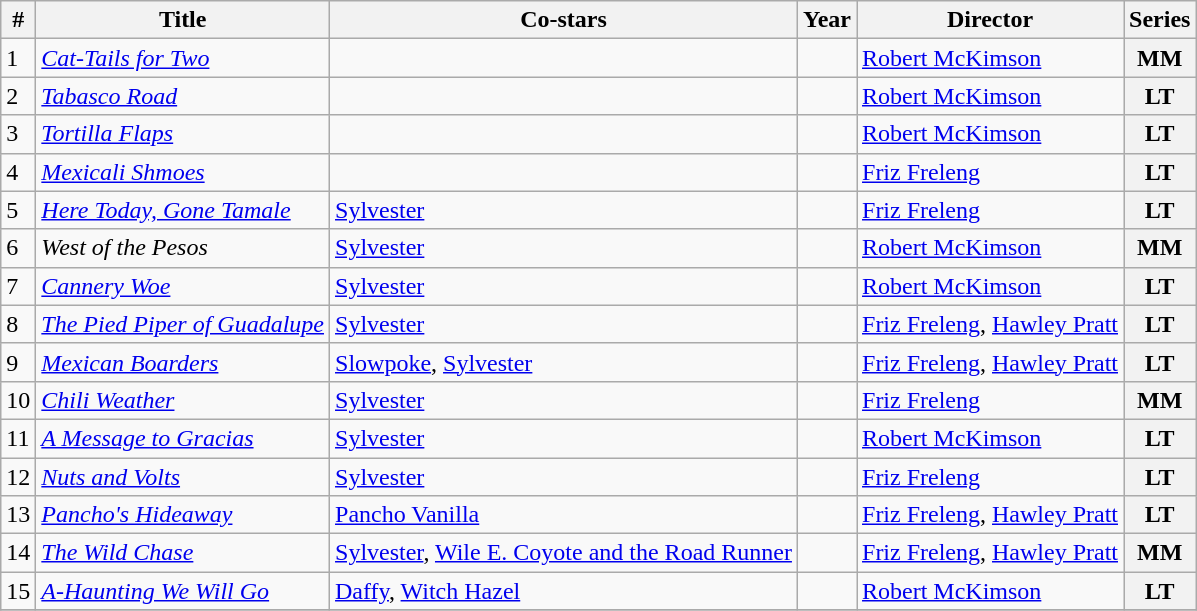<table class="wikitable sortable">
<tr>
<th>#</th>
<th>Title</th>
<th>Co-stars</th>
<th>Year</th>
<th>Director</th>
<th>Series</th>
</tr>
<tr>
<td>1</td>
<td><em><a href='#'>Cat-Tails for Two</a></em></td>
<td></td>
<td></td>
<td><a href='#'>Robert McKimson</a></td>
<th>MM</th>
</tr>
<tr>
<td>2</td>
<td><em><a href='#'>Tabasco Road</a></em></td>
<td></td>
<td></td>
<td><a href='#'>Robert McKimson</a></td>
<th>LT</th>
</tr>
<tr>
<td>3</td>
<td><em><a href='#'>Tortilla Flaps</a></em></td>
<td></td>
<td></td>
<td><a href='#'>Robert McKimson</a></td>
<th>LT</th>
</tr>
<tr>
<td>4</td>
<td><em><a href='#'>Mexicali Shmoes</a></em></td>
<td></td>
<td></td>
<td><a href='#'>Friz Freleng</a></td>
<th>LT</th>
</tr>
<tr>
<td>5</td>
<td><em><a href='#'>Here Today, Gone Tamale</a></em></td>
<td><a href='#'>Sylvester</a></td>
<td></td>
<td><a href='#'>Friz Freleng</a></td>
<th>LT</th>
</tr>
<tr>
<td>6</td>
<td><em>West of the Pesos</em></td>
<td><a href='#'>Sylvester</a></td>
<td></td>
<td><a href='#'>Robert McKimson</a></td>
<th>MM</th>
</tr>
<tr>
<td>7</td>
<td><em><a href='#'>Cannery Woe</a></em></td>
<td><a href='#'>Sylvester</a></td>
<td></td>
<td><a href='#'>Robert McKimson</a></td>
<th>LT</th>
</tr>
<tr>
<td>8</td>
<td><em><a href='#'>The Pied Piper of Guadalupe</a></em></td>
<td><a href='#'>Sylvester</a></td>
<td></td>
<td><a href='#'>Friz Freleng</a>, <a href='#'>Hawley Pratt</a></td>
<th>LT</th>
</tr>
<tr>
<td>9</td>
<td><em><a href='#'>Mexican Boarders</a></em></td>
<td><a href='#'>Slowpoke</a>, <a href='#'>Sylvester</a></td>
<td></td>
<td><a href='#'>Friz Freleng</a>, <a href='#'>Hawley Pratt</a></td>
<th>LT</th>
</tr>
<tr>
<td>10</td>
<td><em><a href='#'>Chili Weather</a></em></td>
<td><a href='#'>Sylvester</a></td>
<td></td>
<td><a href='#'>Friz Freleng</a></td>
<th>MM</th>
</tr>
<tr>
<td>11</td>
<td><em><a href='#'>A Message to Gracias</a></em></td>
<td><a href='#'>Sylvester</a></td>
<td></td>
<td><a href='#'>Robert McKimson</a></td>
<th>LT</th>
</tr>
<tr>
<td>12</td>
<td><em><a href='#'>Nuts and Volts</a></em></td>
<td><a href='#'>Sylvester</a></td>
<td></td>
<td><a href='#'>Friz Freleng</a></td>
<th>LT</th>
</tr>
<tr>
<td>13</td>
<td><em><a href='#'>Pancho's Hideaway</a></em></td>
<td><a href='#'>Pancho Vanilla</a></td>
<td></td>
<td><a href='#'>Friz Freleng</a>, <a href='#'>Hawley Pratt</a></td>
<th>LT</th>
</tr>
<tr>
<td>14</td>
<td><em><a href='#'>The Wild Chase</a></em></td>
<td><a href='#'>Sylvester</a>, <a href='#'>Wile E. Coyote and the Road Runner</a></td>
<td></td>
<td><a href='#'>Friz Freleng</a>, <a href='#'>Hawley Pratt</a></td>
<th>MM</th>
</tr>
<tr>
<td>15</td>
<td><em><a href='#'>A-Haunting We Will Go</a></em></td>
<td><a href='#'>Daffy</a>, <a href='#'>Witch Hazel</a></td>
<td></td>
<td><a href='#'>Robert McKimson</a></td>
<th>LT</th>
</tr>
<tr>
</tr>
</table>
